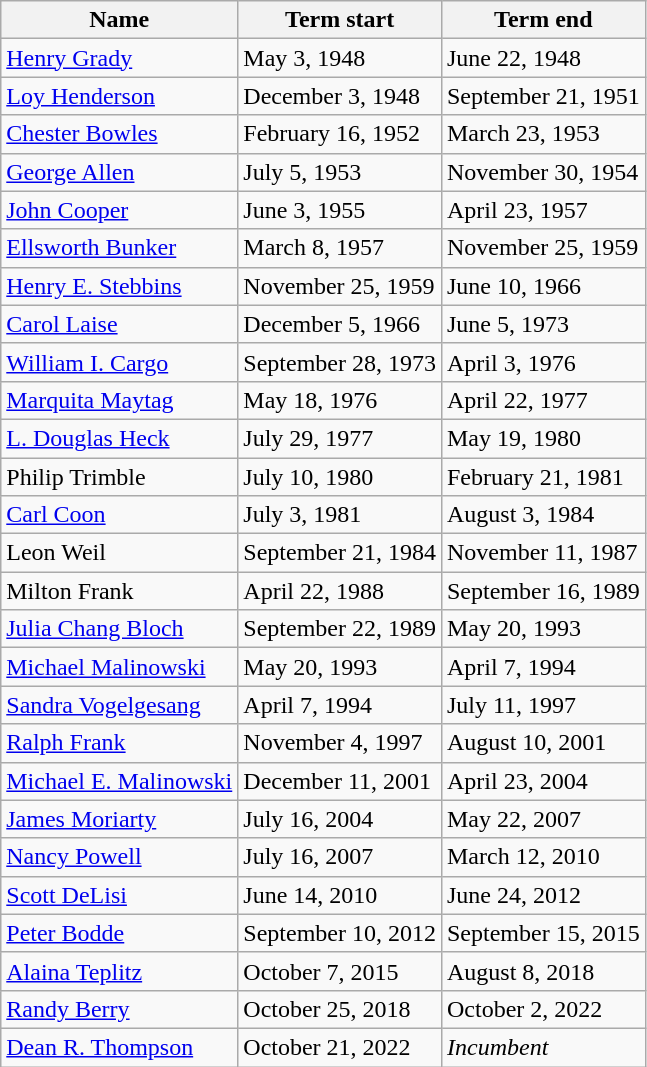<table class="wikitable">
<tr>
<th>Name</th>
<th>Term start</th>
<th>Term end</th>
</tr>
<tr>
<td><a href='#'>Henry Grady</a></td>
<td>May 3, 1948</td>
<td>June 22, 1948</td>
</tr>
<tr>
<td><a href='#'>Loy Henderson</a></td>
<td>December 3, 1948</td>
<td>September 21, 1951</td>
</tr>
<tr>
<td><a href='#'>Chester Bowles</a></td>
<td>February 16, 1952</td>
<td>March 23, 1953</td>
</tr>
<tr>
<td><a href='#'>George Allen</a></td>
<td>July 5, 1953</td>
<td>November 30, 1954</td>
</tr>
<tr>
<td><a href='#'>John Cooper</a></td>
<td>June 3, 1955</td>
<td>April 23, 1957</td>
</tr>
<tr>
<td><a href='#'>Ellsworth Bunker</a></td>
<td>March 8, 1957</td>
<td>November 25, 1959</td>
</tr>
<tr>
<td><a href='#'>Henry E. Stebbins</a></td>
<td>November 25, 1959</td>
<td>June 10, 1966</td>
</tr>
<tr>
<td><a href='#'>Carol Laise</a></td>
<td>December 5, 1966</td>
<td>June 5, 1973</td>
</tr>
<tr>
<td><a href='#'>William I. Cargo</a></td>
<td>September 28, 1973</td>
<td>April 3, 1976</td>
</tr>
<tr>
<td><a href='#'>Marquita Maytag</a></td>
<td>May 18, 1976</td>
<td>April 22, 1977</td>
</tr>
<tr>
<td><a href='#'>L. Douglas Heck</a></td>
<td>July 29, 1977</td>
<td>May 19, 1980</td>
</tr>
<tr>
<td>Philip Trimble</td>
<td>July 10, 1980</td>
<td>February 21, 1981</td>
</tr>
<tr>
<td><a href='#'>Carl Coon</a></td>
<td>July 3, 1981</td>
<td>August 3, 1984</td>
</tr>
<tr>
<td>Leon Weil</td>
<td>September 21, 1984</td>
<td>November 11, 1987</td>
</tr>
<tr>
<td>Milton Frank</td>
<td>April 22, 1988</td>
<td>September 16, 1989</td>
</tr>
<tr>
<td><a href='#'>Julia Chang Bloch</a></td>
<td>September 22, 1989</td>
<td>May 20, 1993</td>
</tr>
<tr>
<td><a href='#'>Michael Malinowski</a></td>
<td>May 20, 1993</td>
<td>April 7, 1994</td>
</tr>
<tr>
<td><a href='#'>Sandra Vogelgesang</a></td>
<td>April 7, 1994</td>
<td>July 11, 1997</td>
</tr>
<tr>
<td><a href='#'>Ralph Frank</a></td>
<td>November 4, 1997</td>
<td>August 10, 2001</td>
</tr>
<tr>
<td><a href='#'>Michael E. Malinowski</a></td>
<td>December 11, 2001</td>
<td>April 23, 2004</td>
</tr>
<tr>
<td><a href='#'>James Moriarty</a></td>
<td>July 16, 2004</td>
<td>May 22, 2007</td>
</tr>
<tr>
<td><a href='#'>Nancy Powell</a></td>
<td>July 16, 2007</td>
<td>March 12, 2010</td>
</tr>
<tr>
<td><a href='#'>Scott DeLisi</a></td>
<td>June 14, 2010</td>
<td>June 24, 2012</td>
</tr>
<tr>
<td><a href='#'>Peter Bodde</a></td>
<td>September 10, 2012</td>
<td>September 15, 2015</td>
</tr>
<tr>
<td><a href='#'>Alaina Teplitz</a></td>
<td>October 7, 2015</td>
<td>August 8, 2018</td>
</tr>
<tr>
<td><a href='#'>Randy Berry</a></td>
<td>October 25, 2018</td>
<td>October 2, 2022</td>
</tr>
<tr>
<td><a href='#'>Dean R. Thompson</a></td>
<td>October 21, 2022</td>
<td><em>Incumbent</em></td>
</tr>
</table>
